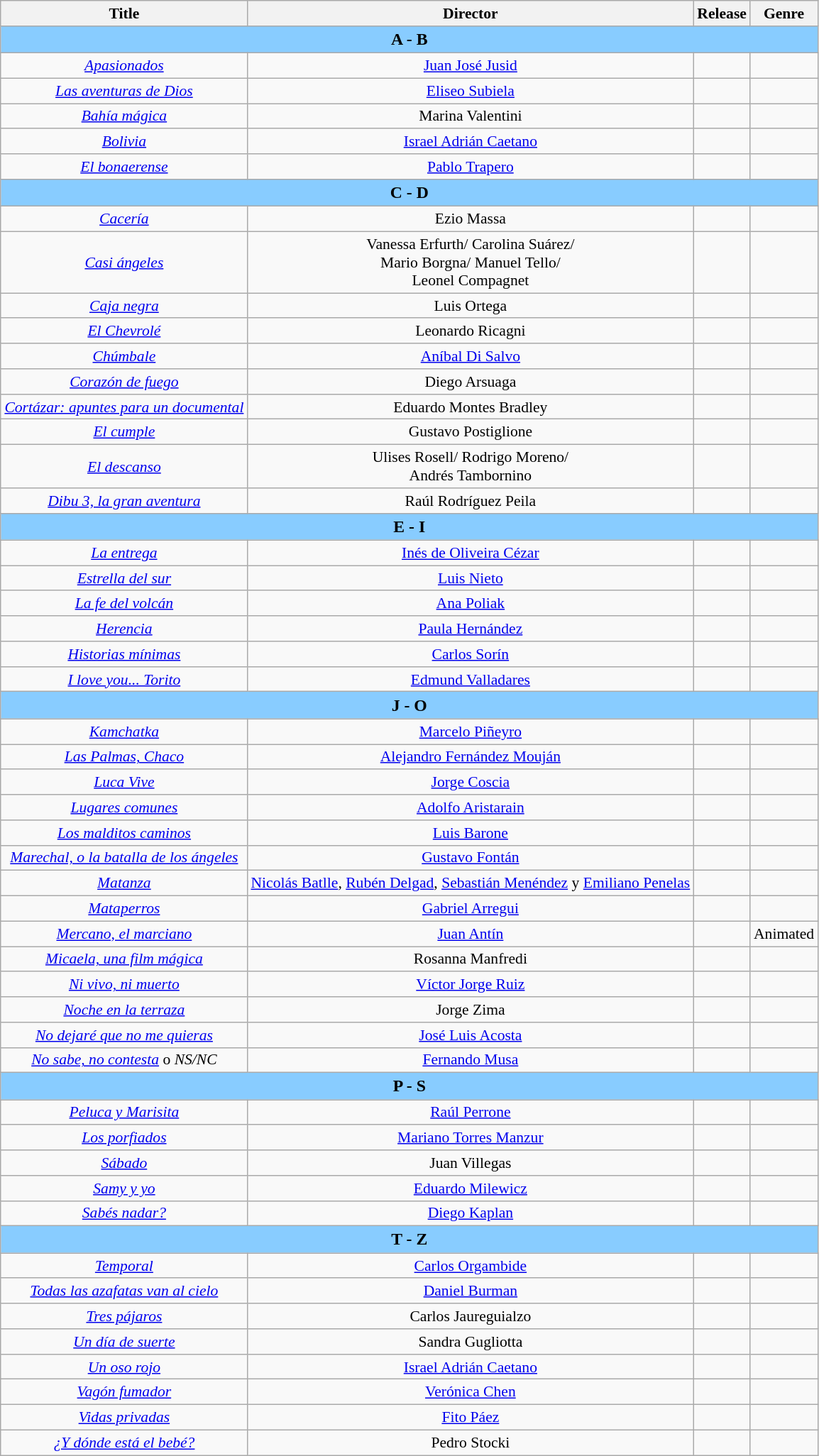<table class="wikitable" style="margin:1em 0 1em 1em; text-align: center; font-size: 90%;">
<tr>
<th scope="col">Title</th>
<th scope="col">Director</th>
<th scope="col">Release</th>
<th scope="col">Genre</th>
</tr>
<tr>
<th colspan="4" style="background-color:#88ccff; font-size:110%;"><strong>A  -  B</strong></th>
</tr>
<tr>
<td><em><a href='#'>Apasionados</a></em></td>
<td><a href='#'>Juan José Jusid</a></td>
<td></td>
<td></td>
</tr>
<tr>
<td><em><a href='#'>Las aventuras de Dios</a></em></td>
<td><a href='#'>Eliseo Subiela</a></td>
<td></td>
<td></td>
</tr>
<tr>
<td><em><a href='#'>Bahía mágica</a></em></td>
<td>Marina Valentini</td>
<td></td>
<td></td>
</tr>
<tr>
<td><em><a href='#'>Bolivia</a></em></td>
<td><a href='#'>Israel Adrián Caetano</a></td>
<td></td>
<td></td>
</tr>
<tr>
<td><em><a href='#'>El bonaerense</a></em></td>
<td><a href='#'>Pablo Trapero</a></td>
<td></td>
<td></td>
</tr>
<tr>
<th colspan="4" style="background-color:#88ccff; font-size:110%;"><strong>C  -  D</strong></th>
</tr>
<tr>
<td><em><a href='#'>Cacería</a></em></td>
<td>Ezio Massa</td>
<td></td>
<td></td>
</tr>
<tr>
<td><em><a href='#'>Casi ángeles</a></em></td>
<td>Vanessa Erfurth/ Carolina Suárez/<br> Mario Borgna/ Manuel Tello/<br> Leonel Compagnet</td>
<td></td>
<td></td>
</tr>
<tr>
<td><em><a href='#'>Caja negra</a></em></td>
<td>Luis Ortega</td>
<td></td>
<td></td>
</tr>
<tr>
<td><em><a href='#'>El Chevrolé</a></em></td>
<td>Leonardo Ricagni</td>
<td></td>
<td></td>
</tr>
<tr>
<td><em><a href='#'>Chúmbale</a></em></td>
<td><a href='#'>Aníbal Di Salvo</a></td>
<td></td>
<td></td>
</tr>
<tr>
<td><em><a href='#'>Corazón de fuego</a></em></td>
<td>Diego Arsuaga</td>
<td></td>
<td></td>
</tr>
<tr>
<td><em><a href='#'>Cortázar: apuntes para un documental</a></em></td>
<td>Eduardo Montes Bradley</td>
<td></td>
<td></td>
</tr>
<tr>
<td><em><a href='#'>El cumple</a></em></td>
<td>Gustavo Postiglione</td>
<td></td>
<td></td>
</tr>
<tr>
<td><em><a href='#'>El descanso</a></em></td>
<td>Ulises Rosell/ Rodrigo Moreno/<br>Andrés Tambornino</td>
<td></td>
<td></td>
</tr>
<tr>
<td><em><a href='#'>Dibu 3, la gran aventura</a></em></td>
<td>Raúl Rodríguez Peila</td>
<td></td>
<td></td>
</tr>
<tr>
<th colspan="4" style="background-color:#88ccff; font-size:110%;"><strong>E  -  I</strong></th>
</tr>
<tr>
<td><em><a href='#'>La entrega</a></em></td>
<td><a href='#'>Inés de Oliveira Cézar</a></td>
<td></td>
<td></td>
</tr>
<tr>
<td><em><a href='#'>Estrella del sur</a></em></td>
<td><a href='#'>Luis Nieto</a></td>
<td></td>
<td></td>
</tr>
<tr>
<td><em><a href='#'>La fe del volcán</a></em></td>
<td><a href='#'>Ana Poliak</a></td>
<td></td>
<td></td>
</tr>
<tr>
<td><em><a href='#'>Herencia</a></em></td>
<td><a href='#'>Paula Hernández</a></td>
<td></td>
<td></td>
</tr>
<tr>
<td><em><a href='#'>Historias mínimas</a></em></td>
<td><a href='#'>Carlos Sorín</a></td>
<td></td>
<td></td>
</tr>
<tr>
<td><em><a href='#'>I love you... Torito</a></em></td>
<td><a href='#'>Edmund Valladares</a></td>
<td></td>
<td></td>
</tr>
<tr>
<th colspan="4" style="background-color:#88ccff; font-size:110%;"><strong>J  -  O</strong></th>
</tr>
<tr>
<td><em><a href='#'>Kamchatka</a></em></td>
<td><a href='#'>Marcelo Piñeyro</a></td>
<td></td>
<td></td>
</tr>
<tr>
<td><em><a href='#'>Las Palmas, Chaco</a></em></td>
<td><a href='#'>Alejandro Fernández Mouján</a></td>
<td></td>
<td></td>
</tr>
<tr>
<td><em><a href='#'>Luca Vive</a></em></td>
<td><a href='#'>Jorge Coscia</a></td>
<td></td>
<td></td>
</tr>
<tr>
<td><em><a href='#'>Lugares comunes</a></em></td>
<td><a href='#'>Adolfo Aristarain</a></td>
<td></td>
<td></td>
</tr>
<tr>
<td><em><a href='#'>Los malditos caminos</a></em></td>
<td><a href='#'>Luis Barone</a></td>
<td></td>
<td></td>
</tr>
<tr>
<td><em><a href='#'>Marechal, o la batalla de los ángeles</a></em></td>
<td><a href='#'>Gustavo Fontán</a></td>
<td></td>
<td></td>
</tr>
<tr>
<td><em><a href='#'>Matanza</a></em></td>
<td><a href='#'>Nicolás Batlle</a>, <a href='#'>Rubén Delgad</a>, <a href='#'>Sebastián Menéndez</a> y <a href='#'>Emiliano Penelas</a></td>
<td></td>
<td></td>
</tr>
<tr>
<td><em><a href='#'>Mataperros</a></em></td>
<td><a href='#'>Gabriel Arregui</a></td>
<td></td>
<td></td>
</tr>
<tr>
<td><em><a href='#'>Mercano, el marciano</a></em></td>
<td><a href='#'>Juan Antín</a></td>
<td></td>
<td>Animated</td>
</tr>
<tr>
<td><em><a href='#'>Micaela, una film mágica</a></em></td>
<td>Rosanna Manfredi</td>
<td></td>
<td></td>
</tr>
<tr>
<td><em><a href='#'>Ni vivo, ni muerto</a></em></td>
<td><a href='#'>Víctor Jorge Ruiz</a></td>
<td></td>
<td></td>
</tr>
<tr>
<td><em><a href='#'>Noche en la terraza</a></em></td>
<td>Jorge Zima</td>
<td></td>
<td></td>
</tr>
<tr>
<td><em><a href='#'>No dejaré que no me quieras</a></em></td>
<td><a href='#'>José Luis Acosta</a></td>
<td></td>
<td></td>
</tr>
<tr>
<td><em><a href='#'>No sabe, no contesta</a></em> o <em>NS/NC</em></td>
<td><a href='#'>Fernando Musa</a></td>
<td></td>
<td></td>
</tr>
<tr>
<th colspan="4" style="background-color:#88ccff; font-size:110%;"><strong>P  -  S</strong></th>
</tr>
<tr>
<td><em><a href='#'>Peluca y Marisita</a></em></td>
<td><a href='#'>Raúl Perrone</a></td>
<td></td>
<td></td>
</tr>
<tr>
<td><em><a href='#'>Los porfiados</a></em></td>
<td><a href='#'>Mariano Torres Manzur</a></td>
<td></td>
<td></td>
</tr>
<tr>
<td><em><a href='#'>Sábado</a></em></td>
<td>Juan Villegas</td>
<td></td>
<td></td>
</tr>
<tr>
<td><em><a href='#'>Samy y yo</a></em></td>
<td><a href='#'>Eduardo Milewicz</a></td>
<td></td>
<td></td>
</tr>
<tr>
<td><em><a href='#'>Sabés nadar?</a></em></td>
<td><a href='#'>Diego Kaplan</a></td>
<td></td>
<td></td>
</tr>
<tr>
<th colspan="4" style="background-color:#88ccff; font-size:110%;"><strong>T  -  Z</strong></th>
</tr>
<tr>
<td><em><a href='#'>Temporal</a></em></td>
<td><a href='#'>Carlos Orgambide</a></td>
<td></td>
<td></td>
</tr>
<tr>
<td><em><a href='#'>Todas las azafatas van al cielo</a></em></td>
<td><a href='#'>Daniel Burman</a></td>
<td></td>
<td></td>
</tr>
<tr>
<td><em><a href='#'>Tres pájaros</a></em></td>
<td>Carlos Jaureguialzo</td>
<td></td>
<td></td>
</tr>
<tr>
<td><em><a href='#'>Un día de suerte</a></em></td>
<td>Sandra Gugliotta</td>
<td></td>
<td></td>
</tr>
<tr>
<td><em><a href='#'>Un oso rojo</a></em></td>
<td><a href='#'>Israel Adrián Caetano</a></td>
<td></td>
<td></td>
</tr>
<tr>
<td><em><a href='#'>Vagón fumador</a></em></td>
<td><a href='#'>Verónica Chen</a></td>
<td></td>
<td></td>
</tr>
<tr>
<td><em><a href='#'>Vidas privadas</a></em></td>
<td><a href='#'>Fito Páez</a></td>
<td></td>
<td></td>
</tr>
<tr>
<td><em><a href='#'>¿Y dónde está el bebé?</a></em></td>
<td>Pedro Stocki</td>
<td></td>
<td></td>
</tr>
</table>
